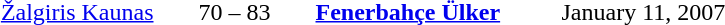<table style="text-align:center">
<tr>
<th width=160></th>
<th width=100></th>
<th width=160></th>
<th width=200></th>
</tr>
<tr>
<td align=right><a href='#'>Žalgiris Kaunas</a> </td>
<td>70 – 83</td>
<td align=left> <strong><a href='#'>Fenerbahçe Ülker</a></strong></td>
<td align=left>January 11, 2007</td>
</tr>
</table>
